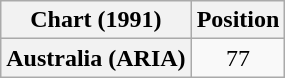<table class="wikitable plainrowheaders" style="text-align:center">
<tr>
<th scope="col">Chart (1991)</th>
<th scope="col">Position</th>
</tr>
<tr>
<th scope="row">Australia (ARIA)</th>
<td>77</td>
</tr>
</table>
